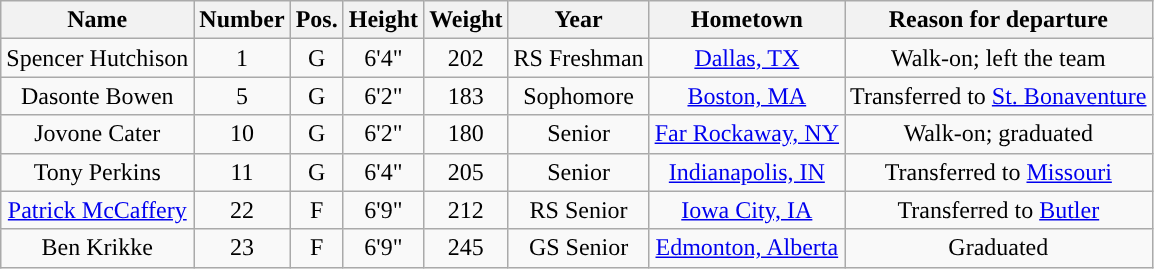<table class="wikitable sortable sortable" style="text-align:center">
<tr align=center>
<th>Name</th>
<th>Number</th>
<th>Pos.</th>
<th>Height</th>
<th>Weight</th>
<th>Year</th>
<th>Hometown</th>
<th class="unsortable">Reason for departure</th>
</tr>
<tr>
<td>Spencer Hutchison</td>
<td>1</td>
<td>G</td>
<td>6'4"</td>
<td>202</td>
<td>RS Freshman</td>
<td><a href='#'>Dallas, TX</a></td>
<td>Walk-on; left the team</td>
</tr>
<tr>
<td>Dasonte Bowen</td>
<td>5</td>
<td>G</td>
<td>6'2"</td>
<td>183</td>
<td>Sophomore</td>
<td><a href='#'>Boston, MA</a></td>
<td>Transferred to <a href='#'>St. Bonaventure</a></td>
</tr>
<tr>
<td>Jovone Cater</td>
<td>10</td>
<td>G</td>
<td>6'2"</td>
<td>180</td>
<td>Senior</td>
<td><a href='#'>Far Rockaway, NY</a></td>
<td>Walk-on; graduated</td>
</tr>
<tr>
<td>Tony Perkins</td>
<td>11</td>
<td>G</td>
<td>6'4"</td>
<td>205</td>
<td>Senior</td>
<td><a href='#'>Indianapolis, IN</a></td>
<td>Transferred to <a href='#'>Missouri</a></td>
</tr>
<tr>
<td><a href='#'>Patrick McCaffery</a></td>
<td>22</td>
<td>F</td>
<td>6'9"</td>
<td>212</td>
<td>RS Senior</td>
<td><a href='#'>Iowa City, IA</a></td>
<td>Transferred to <a href='#'>Butler</a></td>
</tr>
<tr>
<td>Ben Krikke</td>
<td>23</td>
<td>F</td>
<td>6'9"</td>
<td>245</td>
<td>GS Senior</td>
<td><a href='#'>Edmonton, Alberta</a></td>
<td>Graduated</td>
</tr>
</table>
